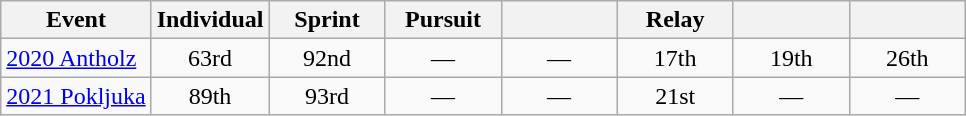<table class="wikitable" style="text-align: center;">
<tr ">
<th>Event</th>
<th style="width:70px;">Individual</th>
<th style="width:70px;">Sprint</th>
<th style="width:70px;">Pursuit</th>
<th style="width:70px;"></th>
<th style="width:70px;">Relay</th>
<th style="width:70px;"></th>
<th style="width:70px;"></th>
</tr>
<tr>
<td align=left> <a href='#'>2020 Antholz</a></td>
<td>63rd</td>
<td>92nd</td>
<td>—</td>
<td>—</td>
<td>17th</td>
<td>19th</td>
<td>26th</td>
</tr>
<tr>
<td align=left> <a href='#'>2021 Pokljuka</a></td>
<td>89th</td>
<td>93rd</td>
<td>—</td>
<td>—</td>
<td>21st</td>
<td>—</td>
<td>—</td>
</tr>
</table>
